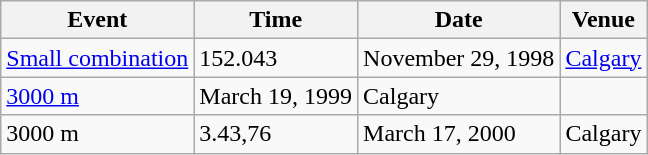<table class='wikitable'>
<tr>
<th>Event</th>
<th>Time</th>
<th>Date</th>
<th>Venue</th>
</tr>
<tr>
<td><a href='#'>Small combination</a></td>
<td>152.043</td>
<td>November 29, 1998</td>
<td align=left><a href='#'>Calgary</a></td>
</tr>
<tr>
<td><a href='#'>3000 m</a></td>
<td 3.45,23>March 19, 1999</td>
<td align=left>Calgary</td>
</tr>
<tr>
<td>3000 m</td>
<td>3.43,76</td>
<td>March 17, 2000</td>
<td align=left>Calgary</td>
</tr>
</table>
